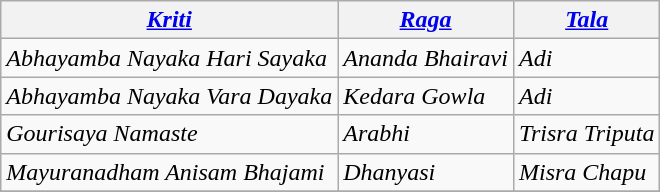<table class="wikitable">
<tr>
<th><em><a href='#'>Kriti</a></em></th>
<th><em><a href='#'>Raga</a></em></th>
<th><em><a href='#'>Tala</a></em></th>
</tr>
<tr>
<td><em>Abhayamba Nayaka Hari Sayaka</em></td>
<td><em>Ananda Bhairavi</em></td>
<td><em>Adi</em></td>
</tr>
<tr>
<td><em>Abhayamba Nayaka Vara Dayaka</em></td>
<td><em>Kedara Gowla</em></td>
<td><em>Adi</em></td>
</tr>
<tr>
<td><em>Gourisaya Namaste</em></td>
<td><em>Arabhi</em></td>
<td><em>Trisra Triputa</em></td>
</tr>
<tr>
<td><em>Mayuranadham Anisam Bhajami</em></td>
<td><em>Dhanyasi</em></td>
<td><em>Misra Chapu</em></td>
</tr>
<tr>
</tr>
</table>
